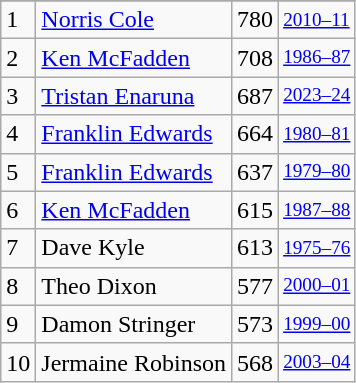<table class="wikitable">
<tr>
</tr>
<tr>
<td>1</td>
<td><a href='#'>Norris Cole</a></td>
<td>780</td>
<td style="font-size:80%;"><a href='#'>2010–11</a></td>
</tr>
<tr>
<td>2</td>
<td><a href='#'>Ken McFadden</a></td>
<td>708</td>
<td style="font-size:80%;"><a href='#'>1986–87</a></td>
</tr>
<tr>
<td>3</td>
<td><a href='#'>Tristan Enaruna</a></td>
<td>687</td>
<td style="font-size:80%;"><a href='#'>2023–24</a></td>
</tr>
<tr>
<td>4</td>
<td><a href='#'>Franklin Edwards</a></td>
<td>664</td>
<td style="font-size:80%;"><a href='#'>1980–81</a></td>
</tr>
<tr>
<td>5</td>
<td><a href='#'>Franklin Edwards</a></td>
<td>637</td>
<td style="font-size:80%;"><a href='#'>1979–80</a></td>
</tr>
<tr>
<td>6</td>
<td><a href='#'>Ken McFadden</a></td>
<td>615</td>
<td style="font-size:80%;"><a href='#'>1987–88</a></td>
</tr>
<tr>
<td>7</td>
<td>Dave Kyle</td>
<td>613</td>
<td style="font-size:80%;"><a href='#'>1975–76</a></td>
</tr>
<tr>
<td>8</td>
<td>Theo Dixon</td>
<td>577</td>
<td style="font-size:80%;"><a href='#'>2000–01</a></td>
</tr>
<tr>
<td>9</td>
<td>Damon Stringer</td>
<td>573</td>
<td style="font-size:80%;"><a href='#'>1999–00</a></td>
</tr>
<tr>
<td>10</td>
<td>Jermaine Robinson</td>
<td>568</td>
<td style="font-size:80%;"><a href='#'>2003–04</a></td>
</tr>
</table>
